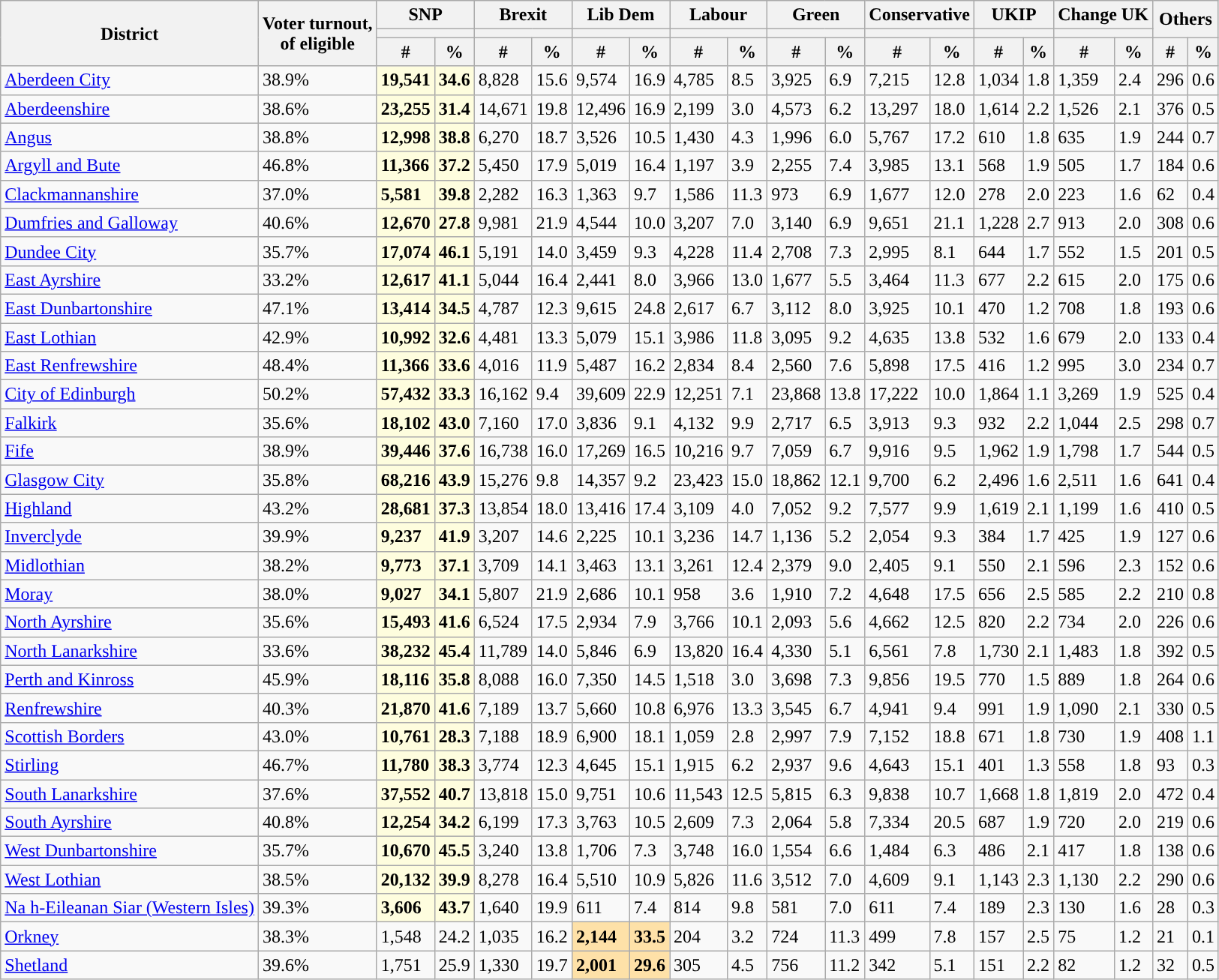<table class="wikitable sortable">
<tr>
<th rowspan=3>District</th>
<th rowspan=3>Voter turnout,<br>of eligible</th>
<th colspan="2">SNP</th>
<th colspan="2">Brexit</th>
<th colspan="2">Lib Dem</th>
<th colspan="2">Labour</th>
<th colspan="2">Green</th>
<th colspan="2">Conservative</th>
<th colspan="2">UKIP</th>
<th colspan="2">Change UK</th>
<th colspan="2" rowspan="2">Others</th>
</tr>
<tr>
<th colspan="2" style="background:"></th>
<th colspan="2" style="background:"></th>
<th colspan="2" style="background:"></th>
<th colspan="2" style="background:"></th>
<th colspan="2" style="background:"></th>
<th colspan="2" style="background:"></th>
<th colspan="2" style="background:"></th>
<th colspan="2" style="background:"></th>
</tr>
<tr>
<th>#</th>
<th>%</th>
<th>#</th>
<th>%</th>
<th>#</th>
<th>%</th>
<th>#</th>
<th>%</th>
<th>#</th>
<th>%</th>
<th>#</th>
<th>%</th>
<th>#</th>
<th>%</th>
<th>#</th>
<th>%</th>
<th>#</th>
<th>%</th>
</tr>
<tr>
<td><a href='#'>Aberdeen City</a></td>
<td>38.9%</td>
<td style="background:#FEFDDE;"><strong>19,541</strong></td>
<td style="background:#FEFDDE;"><strong>34.6</strong></td>
<td>8,828</td>
<td>15.6</td>
<td>9,574</td>
<td>16.9</td>
<td>4,785</td>
<td>8.5</td>
<td>3,925</td>
<td>6.9</td>
<td>7,215</td>
<td>12.8</td>
<td>1,034</td>
<td>1.8</td>
<td>1,359</td>
<td>2.4</td>
<td>296</td>
<td>0.6</td>
</tr>
<tr>
<td><a href='#'>Aberdeenshire</a></td>
<td>38.6%</td>
<td style="background:#FEFDDE;"><strong>23,255</strong></td>
<td style="background:#FEFDDE;"><strong>31.4</strong></td>
<td>14,671</td>
<td>19.8</td>
<td>12,496</td>
<td>16.9</td>
<td>2,199</td>
<td>3.0</td>
<td>4,573</td>
<td>6.2</td>
<td>13,297</td>
<td>18.0</td>
<td>1,614</td>
<td>2.2</td>
<td>1,526</td>
<td>2.1</td>
<td>376</td>
<td>0.5</td>
</tr>
<tr>
<td><a href='#'>Angus</a></td>
<td>38.8%</td>
<td style="background:#FEFDDE;"><strong>12,998</strong></td>
<td style="background:#FEFDDE;"><strong>38.8</strong></td>
<td>6,270</td>
<td>18.7</td>
<td>3,526</td>
<td>10.5</td>
<td>1,430</td>
<td>4.3</td>
<td>1,996</td>
<td>6.0</td>
<td>5,767</td>
<td>17.2</td>
<td>610</td>
<td>1.8</td>
<td>635</td>
<td>1.9</td>
<td>244</td>
<td>0.7</td>
</tr>
<tr>
<td><a href='#'>Argyll and Bute</a></td>
<td>46.8%</td>
<td style="background:#FEFDDE;"><strong>11,366</strong></td>
<td style="background:#FEFDDE;"><strong>37.2</strong></td>
<td>5,450</td>
<td>17.9</td>
<td>5,019</td>
<td>16.4</td>
<td>1,197</td>
<td>3.9</td>
<td>2,255</td>
<td>7.4</td>
<td>3,985</td>
<td>13.1</td>
<td>568</td>
<td>1.9</td>
<td>505</td>
<td>1.7</td>
<td>184</td>
<td>0.6</td>
</tr>
<tr>
<td><a href='#'>Clackmannanshire</a></td>
<td>37.0%</td>
<td style="background:#FEFDDE;"><strong>5,581</strong></td>
<td style="background:#FEFDDE;"><strong>39.8</strong></td>
<td>2,282</td>
<td>16.3</td>
<td>1,363</td>
<td>9.7</td>
<td>1,586</td>
<td>11.3</td>
<td>973</td>
<td>6.9</td>
<td>1,677</td>
<td>12.0</td>
<td>278</td>
<td>2.0</td>
<td>223</td>
<td>1.6</td>
<td>62</td>
<td>0.4</td>
</tr>
<tr>
<td><a href='#'>Dumfries and Galloway</a></td>
<td>40.6%</td>
<td style="background:#FEFDDE;"><strong>12,670</strong></td>
<td style="background:#FEFDDE;"><strong>27.8</strong></td>
<td>9,981</td>
<td>21.9</td>
<td>4,544</td>
<td>10.0</td>
<td>3,207</td>
<td>7.0</td>
<td>3,140</td>
<td>6.9</td>
<td>9,651</td>
<td>21.1</td>
<td>1,228</td>
<td>2.7</td>
<td>913</td>
<td>2.0</td>
<td>308</td>
<td>0.6</td>
</tr>
<tr>
<td><a href='#'>Dundee City</a></td>
<td>35.7%</td>
<td style="background:#FEFDDE;"><strong>17,074</strong></td>
<td style="background:#FEFDDE;"><strong>46.1</strong></td>
<td>5,191</td>
<td>14.0</td>
<td>3,459</td>
<td>9.3</td>
<td>4,228</td>
<td>11.4</td>
<td>2,708</td>
<td>7.3</td>
<td>2,995</td>
<td>8.1</td>
<td>644</td>
<td>1.7</td>
<td>552</td>
<td>1.5</td>
<td>201</td>
<td>0.5</td>
</tr>
<tr>
<td><a href='#'>East Ayrshire</a></td>
<td>33.2%</td>
<td style="background:#FEFDDE;"><strong>12,617</strong></td>
<td style="background:#FEFDDE;"><strong>41.1</strong></td>
<td>5,044</td>
<td>16.4</td>
<td>2,441</td>
<td>8.0</td>
<td>3,966</td>
<td>13.0</td>
<td>1,677</td>
<td>5.5</td>
<td>3,464</td>
<td>11.3</td>
<td>677</td>
<td>2.2</td>
<td>615</td>
<td>2.0</td>
<td>175</td>
<td>0.6</td>
</tr>
<tr>
<td><a href='#'>East Dunbartonshire</a></td>
<td>47.1%</td>
<td style="background:#FEFDDE;"><strong>13,414</strong></td>
<td style="background:#FEFDDE;"><strong>34.5</strong></td>
<td>4,787</td>
<td>12.3</td>
<td>9,615</td>
<td>24.8</td>
<td>2,617</td>
<td>6.7</td>
<td>3,112</td>
<td>8.0</td>
<td>3,925</td>
<td>10.1</td>
<td>470</td>
<td>1.2</td>
<td>708</td>
<td>1.8</td>
<td>193</td>
<td>0.6</td>
</tr>
<tr>
<td><a href='#'>East Lothian</a></td>
<td>42.9%</td>
<td style="background:#FEFDDE;"><strong>10,992</strong></td>
<td style="background:#FEFDDE;"><strong>32.6</strong></td>
<td>4,481</td>
<td>13.3</td>
<td>5,079</td>
<td>15.1</td>
<td>3,986</td>
<td>11.8</td>
<td>3,095</td>
<td>9.2</td>
<td>4,635</td>
<td>13.8</td>
<td>532</td>
<td>1.6</td>
<td>679</td>
<td>2.0</td>
<td>133</td>
<td>0.4</td>
</tr>
<tr>
<td><a href='#'>East Renfrewshire</a></td>
<td>48.4%</td>
<td style="background:#FEFDDE;"><strong>11,366</strong></td>
<td style="background:#FEFDDE;"><strong>33.6</strong></td>
<td>4,016</td>
<td>11.9</td>
<td>5,487</td>
<td>16.2</td>
<td>2,834</td>
<td>8.4</td>
<td>2,560</td>
<td>7.6</td>
<td>5,898</td>
<td>17.5</td>
<td>416</td>
<td>1.2</td>
<td>995</td>
<td>3.0</td>
<td>234</td>
<td>0.7</td>
</tr>
<tr>
<td><a href='#'>City of Edinburgh</a></td>
<td>50.2%</td>
<td style="background:#FEFDDE;"><strong>57,432</strong></td>
<td style="background:#FEFDDE;"><strong>33.3</strong></td>
<td>16,162</td>
<td>9.4</td>
<td>39,609</td>
<td>22.9</td>
<td>12,251</td>
<td>7.1</td>
<td>23,868</td>
<td>13.8</td>
<td>17,222</td>
<td>10.0</td>
<td>1,864</td>
<td>1.1</td>
<td>3,269</td>
<td>1.9</td>
<td>525</td>
<td>0.4</td>
</tr>
<tr>
<td><a href='#'>Falkirk</a></td>
<td>35.6%</td>
<td style="background:#FEFDDE;"><strong>18,102</strong></td>
<td style="background:#FEFDDE;"><strong>43.0</strong></td>
<td>7,160</td>
<td>17.0</td>
<td>3,836</td>
<td>9.1</td>
<td>4,132</td>
<td>9.9</td>
<td>2,717</td>
<td>6.5</td>
<td>3,913</td>
<td>9.3</td>
<td>932</td>
<td>2.2</td>
<td>1,044</td>
<td>2.5</td>
<td>298</td>
<td>0.7</td>
</tr>
<tr>
<td><a href='#'>Fife</a></td>
<td>38.9%</td>
<td style="background:#FEFDDE;"><strong>39,446</strong></td>
<td style="background:#FEFDDE;"><strong>37.6</strong></td>
<td>16,738</td>
<td>16.0</td>
<td>17,269</td>
<td>16.5</td>
<td>10,216</td>
<td>9.7</td>
<td>7,059</td>
<td>6.7</td>
<td>9,916</td>
<td>9.5</td>
<td>1,962</td>
<td>1.9</td>
<td>1,798</td>
<td>1.7</td>
<td>544</td>
<td>0.5</td>
</tr>
<tr>
<td><a href='#'>Glasgow City</a></td>
<td>35.8%</td>
<td style="background:#FEFDDE;"><strong>68,216</strong></td>
<td style="background:#FEFDDE;"><strong>43.9</strong></td>
<td>15,276</td>
<td>9.8</td>
<td>14,357</td>
<td>9.2</td>
<td>23,423</td>
<td>15.0</td>
<td>18,862</td>
<td>12.1</td>
<td>9,700</td>
<td>6.2</td>
<td>2,496</td>
<td>1.6</td>
<td>2,511</td>
<td>1.6</td>
<td>641</td>
<td>0.4</td>
</tr>
<tr>
<td><a href='#'>Highland</a></td>
<td>43.2%</td>
<td style="background:#FEFDDE;"><strong>28,681</strong></td>
<td style="background:#FEFDDE;"><strong>37.3</strong></td>
<td>13,854</td>
<td>18.0</td>
<td>13,416</td>
<td>17.4</td>
<td>3,109</td>
<td>4.0</td>
<td>7,052</td>
<td>9.2</td>
<td>7,577</td>
<td>9.9</td>
<td>1,619</td>
<td>2.1</td>
<td>1,199</td>
<td>1.6</td>
<td>410</td>
<td>0.5</td>
</tr>
<tr>
<td><a href='#'>Inverclyde</a></td>
<td>39.9%</td>
<td style="background:#FEFDDE;"><strong>9,237</strong></td>
<td style="background:#FEFDDE;"><strong>41.9</strong></td>
<td>3,207</td>
<td>14.6</td>
<td>2,225</td>
<td>10.1</td>
<td>3,236</td>
<td>14.7</td>
<td>1,136</td>
<td>5.2</td>
<td>2,054</td>
<td>9.3</td>
<td>384</td>
<td>1.7</td>
<td>425</td>
<td>1.9</td>
<td>127</td>
<td>0.6</td>
</tr>
<tr>
<td><a href='#'>Midlothian</a></td>
<td>38.2%</td>
<td style="background:#FEFDDE;"><strong>9,773</strong></td>
<td style="background:#FEFDDE;"><strong>37.1</strong></td>
<td>3,709</td>
<td>14.1</td>
<td>3,463</td>
<td>13.1</td>
<td>3,261</td>
<td>12.4</td>
<td>2,379</td>
<td>9.0</td>
<td>2,405</td>
<td>9.1</td>
<td>550</td>
<td>2.1</td>
<td>596</td>
<td>2.3</td>
<td>152</td>
<td>0.6</td>
</tr>
<tr>
<td><a href='#'>Moray</a></td>
<td>38.0%</td>
<td style="background:#FEFDDE;"><strong>9,027</strong></td>
<td style="background:#FEFDDE;"><strong>34.1</strong></td>
<td>5,807</td>
<td>21.9</td>
<td>2,686</td>
<td>10.1</td>
<td>958</td>
<td>3.6</td>
<td>1,910</td>
<td>7.2</td>
<td>4,648</td>
<td>17.5</td>
<td>656</td>
<td>2.5</td>
<td>585</td>
<td>2.2</td>
<td>210</td>
<td>0.8</td>
</tr>
<tr>
<td><a href='#'>North Ayrshire</a></td>
<td>35.6%</td>
<td style="background:#FEFDDE;"><strong>15,493</strong></td>
<td style="background:#FEFDDE;"><strong>41.6</strong></td>
<td>6,524</td>
<td>17.5</td>
<td>2,934</td>
<td>7.9</td>
<td>3,766</td>
<td>10.1</td>
<td>2,093</td>
<td>5.6</td>
<td>4,662</td>
<td>12.5</td>
<td>820</td>
<td>2.2</td>
<td>734</td>
<td>2.0</td>
<td>226</td>
<td>0.6</td>
</tr>
<tr>
<td><a href='#'>North Lanarkshire</a></td>
<td>33.6%</td>
<td style="background:#FEFDDE;"><strong>38,232</strong></td>
<td style="background:#FEFDDE;"><strong>45.4</strong></td>
<td>11,789</td>
<td>14.0</td>
<td>5,846</td>
<td>6.9</td>
<td>13,820</td>
<td>16.4</td>
<td>4,330</td>
<td>5.1</td>
<td>6,561</td>
<td>7.8</td>
<td>1,730</td>
<td>2.1</td>
<td>1,483</td>
<td>1.8</td>
<td>392</td>
<td>0.5</td>
</tr>
<tr>
<td><a href='#'>Perth and Kinross</a></td>
<td>45.9%</td>
<td style="background:#FEFDDE;"><strong>18,116</strong></td>
<td style="background:#FEFDDE;"><strong>35.8</strong></td>
<td>8,088</td>
<td>16.0</td>
<td>7,350</td>
<td>14.5</td>
<td>1,518</td>
<td>3.0</td>
<td>3,698</td>
<td>7.3</td>
<td>9,856</td>
<td>19.5</td>
<td>770</td>
<td>1.5</td>
<td>889</td>
<td>1.8</td>
<td>264</td>
<td>0.6</td>
</tr>
<tr>
<td><a href='#'>Renfrewshire</a></td>
<td>40.3%</td>
<td style="background:#FEFDDE;"><strong>21,870</strong></td>
<td style="background:#FEFDDE;"><strong>41.6</strong></td>
<td>7,189</td>
<td>13.7</td>
<td>5,660</td>
<td>10.8</td>
<td>6,976</td>
<td>13.3</td>
<td>3,545</td>
<td>6.7</td>
<td>4,941</td>
<td>9.4</td>
<td>991</td>
<td>1.9</td>
<td>1,090</td>
<td>2.1</td>
<td>330</td>
<td>0.5</td>
</tr>
<tr>
<td><a href='#'>Scottish Borders</a></td>
<td>43.0%</td>
<td style="background:#FEFDDE;"><strong>10,761</strong></td>
<td style="background:#FEFDDE;"><strong>28.3</strong></td>
<td>7,188</td>
<td>18.9</td>
<td>6,900</td>
<td>18.1</td>
<td>1,059</td>
<td>2.8</td>
<td>2,997</td>
<td>7.9</td>
<td>7,152</td>
<td>18.8</td>
<td>671</td>
<td>1.8</td>
<td>730</td>
<td>1.9</td>
<td>408</td>
<td>1.1</td>
</tr>
<tr>
<td><a href='#'>Stirling</a></td>
<td>46.7%</td>
<td style="background:#FEFDDE;"><strong>11,780</strong></td>
<td style="background:#FEFDDE;"><strong>38.3</strong></td>
<td>3,774</td>
<td>12.3</td>
<td>4,645</td>
<td>15.1</td>
<td>1,915</td>
<td>6.2</td>
<td>2,937</td>
<td>9.6</td>
<td>4,643</td>
<td>15.1</td>
<td>401</td>
<td>1.3</td>
<td>558</td>
<td>1.8</td>
<td>93</td>
<td>0.3</td>
</tr>
<tr>
<td><a href='#'>South Lanarkshire</a></td>
<td>37.6%</td>
<td style="background:#FEFDDE;"><strong>37,552</strong></td>
<td style="background:#FEFDDE;"><strong>40.7</strong></td>
<td>13,818</td>
<td>15.0</td>
<td>9,751</td>
<td>10.6</td>
<td>11,543</td>
<td>12.5</td>
<td>5,815</td>
<td>6.3</td>
<td>9,838</td>
<td>10.7</td>
<td>1,668</td>
<td>1.8</td>
<td>1,819</td>
<td>2.0</td>
<td>472</td>
<td>0.4</td>
</tr>
<tr>
<td><a href='#'>South Ayrshire</a></td>
<td>40.8%</td>
<td style="background:#FEFDDE;"><strong>12,254</strong></td>
<td style="background:#FEFDDE;"><strong>34.2</strong></td>
<td>6,199</td>
<td>17.3</td>
<td>3,763</td>
<td>10.5</td>
<td>2,609</td>
<td>7.3</td>
<td>2,064</td>
<td>5.8</td>
<td>7,334</td>
<td>20.5</td>
<td>687</td>
<td>1.9</td>
<td>720</td>
<td>2.0</td>
<td>219</td>
<td>0.6</td>
</tr>
<tr>
<td><a href='#'>West Dunbartonshire</a></td>
<td>35.7%</td>
<td style="background:#FEFDDE;"><strong>10,670</strong></td>
<td style="background:#FEFDDE;"><strong>45.5</strong></td>
<td>3,240</td>
<td>13.8</td>
<td>1,706</td>
<td>7.3</td>
<td>3,748</td>
<td>16.0</td>
<td>1,554</td>
<td>6.6</td>
<td>1,484</td>
<td>6.3</td>
<td>486</td>
<td>2.1</td>
<td>417</td>
<td>1.8</td>
<td>138</td>
<td>0.6</td>
</tr>
<tr>
<td><a href='#'>West Lothian</a></td>
<td>38.5%</td>
<td style="background:#FEFDDE;"><strong>20,132</strong></td>
<td style="background:#FEFDDE;"><strong>39.9</strong></td>
<td>8,278</td>
<td>16.4</td>
<td>5,510</td>
<td>10.9</td>
<td>5,826</td>
<td>11.6</td>
<td>3,512</td>
<td>7.0</td>
<td>4,609</td>
<td>9.1</td>
<td>1,143</td>
<td>2.3</td>
<td>1,130</td>
<td>2.2</td>
<td>290</td>
<td>0.6</td>
</tr>
<tr>
<td><a href='#'>Na h-Eileanan Siar (Western Isles)</a></td>
<td>39.3%</td>
<td style="background:#FEFDDE;"><strong>3,606</strong></td>
<td style="background:#FEFDDE;"><strong>43.7</strong></td>
<td>1,640</td>
<td>19.9</td>
<td>611</td>
<td>7.4</td>
<td>814</td>
<td>9.8</td>
<td>581</td>
<td>7.0</td>
<td>611</td>
<td>7.4</td>
<td>189</td>
<td>2.3</td>
<td>130</td>
<td>1.6</td>
<td>28</td>
<td>0.3</td>
</tr>
<tr>
<td><a href='#'>Orkney</a></td>
<td>38.3%</td>
<td>1,548</td>
<td>24.2</td>
<td>1,035</td>
<td>16.2</td>
<td style="background:#FEE1A8"><strong>2,144</strong></td>
<td style="background:#FEE1A8"><strong>33.5</strong></td>
<td>204</td>
<td>3.2</td>
<td>724</td>
<td>11.3</td>
<td>499</td>
<td>7.8</td>
<td>157</td>
<td>2.5</td>
<td>75</td>
<td>1.2</td>
<td>21</td>
<td>0.1</td>
</tr>
<tr>
<td><a href='#'>Shetland</a></td>
<td>39.6%</td>
<td>1,751</td>
<td>25.9</td>
<td>1,330</td>
<td>19.7</td>
<td style="background:#FEE1A8"><strong>2,001</strong></td>
<td style="background:#FEE1A8"><strong>29.6</strong></td>
<td>305</td>
<td>4.5</td>
<td>756</td>
<td>11.2</td>
<td>342</td>
<td>5.1</td>
<td>151</td>
<td>2.2</td>
<td>82</td>
<td>1.2</td>
<td>32</td>
<td>0.5</td>
</tr>
</table>
